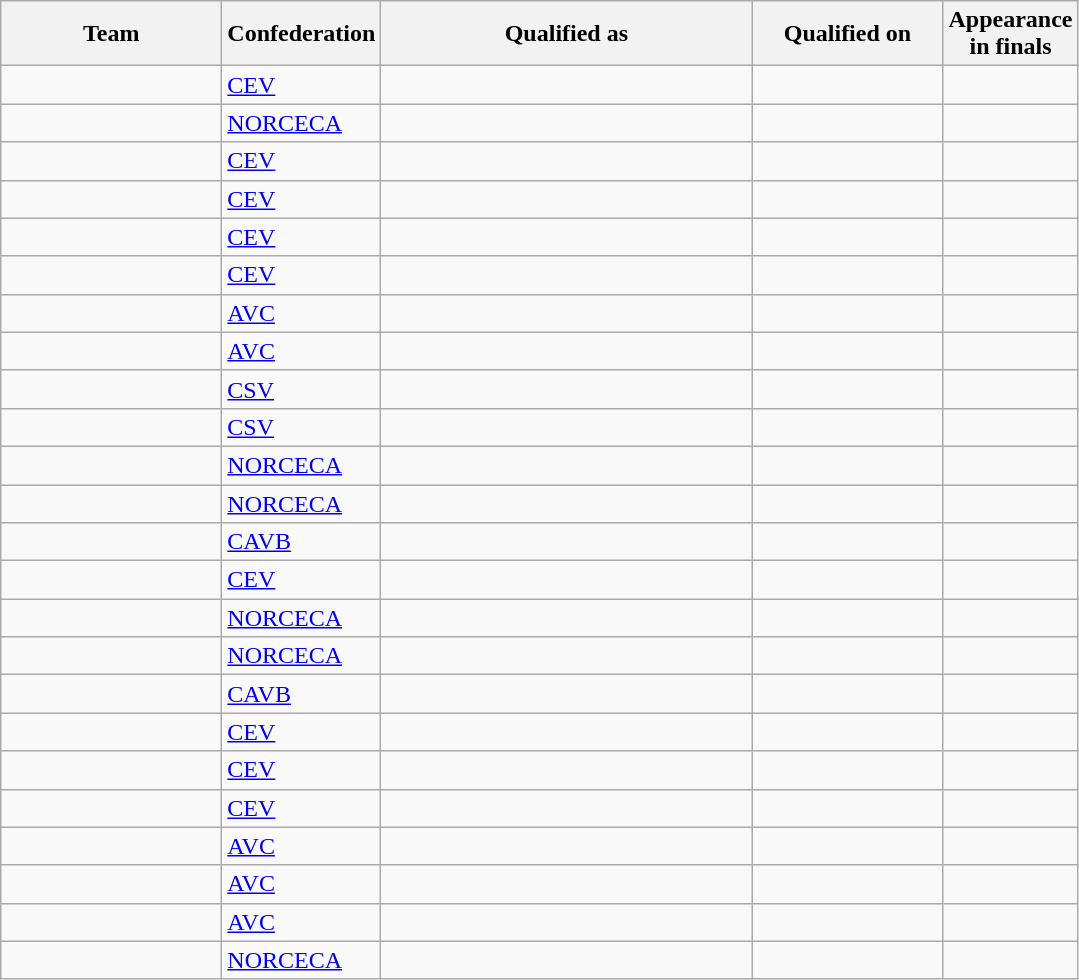<table class="wikitable sortable" style="text-align: left;">
<tr>
<th width="140">Team</th>
<th width="80">Confederation</th>
<th width="240">Qualified as</th>
<th width="120">Qualified on</th>
<th width="70">Appearance<br>in finals</th>
</tr>
<tr>
<td></td>
<td><a href='#'>CEV</a></td>
<td></td>
<td></td>
<td></td>
</tr>
<tr>
<td></td>
<td><a href='#'>NORCECA</a></td>
<td></td>
<td></td>
<td></td>
</tr>
<tr>
<td></td>
<td><a href='#'>CEV</a></td>
<td></td>
<td></td>
<td></td>
</tr>
<tr>
<td></td>
<td><a href='#'>CEV</a></td>
<td></td>
<td></td>
<td></td>
</tr>
<tr>
<td></td>
<td><a href='#'>CEV</a></td>
<td></td>
<td></td>
<td></td>
</tr>
<tr>
<td></td>
<td><a href='#'>CEV</a></td>
<td></td>
<td></td>
<td></td>
</tr>
<tr>
<td></td>
<td><a href='#'>AVC</a></td>
<td></td>
<td></td>
<td></td>
</tr>
<tr>
<td></td>
<td><a href='#'>AVC</a></td>
<td></td>
<td></td>
<td></td>
</tr>
<tr>
<td></td>
<td><a href='#'>CSV</a></td>
<td></td>
<td></td>
<td></td>
</tr>
<tr>
<td></td>
<td><a href='#'>CSV</a></td>
<td></td>
<td></td>
<td></td>
</tr>
<tr>
<td></td>
<td><a href='#'>NORCECA</a></td>
<td></td>
<td></td>
<td></td>
</tr>
<tr>
<td></td>
<td><a href='#'>NORCECA</a></td>
<td></td>
<td></td>
<td></td>
</tr>
<tr>
<td></td>
<td><a href='#'>CAVB</a></td>
<td></td>
<td></td>
<td></td>
</tr>
<tr>
<td></td>
<td><a href='#'>CEV</a></td>
<td></td>
<td></td>
<td></td>
</tr>
<tr>
<td></td>
<td><a href='#'>NORCECA</a></td>
<td></td>
<td></td>
<td></td>
</tr>
<tr>
<td></td>
<td><a href='#'>NORCECA</a></td>
<td></td>
<td></td>
<td></td>
</tr>
<tr>
<td></td>
<td><a href='#'>CAVB</a></td>
<td></td>
<td></td>
<td></td>
</tr>
<tr>
<td></td>
<td><a href='#'>CEV</a></td>
<td></td>
<td></td>
<td></td>
</tr>
<tr>
<td></td>
<td><a href='#'>CEV</a></td>
<td></td>
<td></td>
<td></td>
</tr>
<tr>
<td></td>
<td><a href='#'>CEV</a></td>
<td></td>
<td></td>
<td></td>
</tr>
<tr>
<td></td>
<td><a href='#'>AVC</a></td>
<td></td>
<td></td>
<td></td>
</tr>
<tr>
<td></td>
<td><a href='#'>AVC</a></td>
<td></td>
<td></td>
<td></td>
</tr>
<tr>
<td></td>
<td><a href='#'>AVC</a></td>
<td></td>
<td></td>
<td></td>
</tr>
<tr>
<td></td>
<td><a href='#'>NORCECA</a></td>
<td></td>
<td></td>
<td></td>
</tr>
</table>
